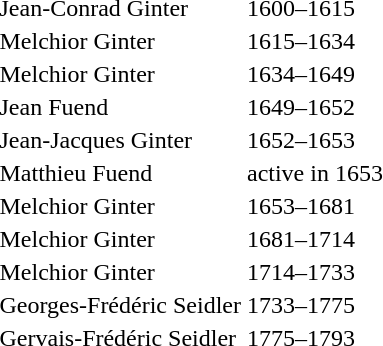<table>
<tr>
<td>Jean-Conrad Ginter</td>
<td>1600–1615</td>
</tr>
<tr>
<td>Melchior Ginter</td>
<td>1615–1634</td>
</tr>
<tr>
<td>Melchior Ginter</td>
<td>1634–1649</td>
</tr>
<tr>
<td>Jean Fuend</td>
<td>1649–1652</td>
</tr>
<tr>
<td>Jean-Jacques Ginter</td>
<td>1652–1653</td>
</tr>
<tr>
<td>Matthieu Fuend</td>
<td>active in 1653</td>
</tr>
<tr>
<td>Melchior Ginter</td>
<td>1653–1681</td>
</tr>
<tr>
<td>Melchior Ginter</td>
<td>1681–1714</td>
</tr>
<tr>
<td>Melchior Ginter</td>
<td>1714–1733</td>
</tr>
<tr>
<td>Georges-Frédéric Seidler</td>
<td>1733–1775</td>
</tr>
<tr>
<td>Gervais-Frédéric Seidler</td>
<td>1775–1793</td>
</tr>
</table>
